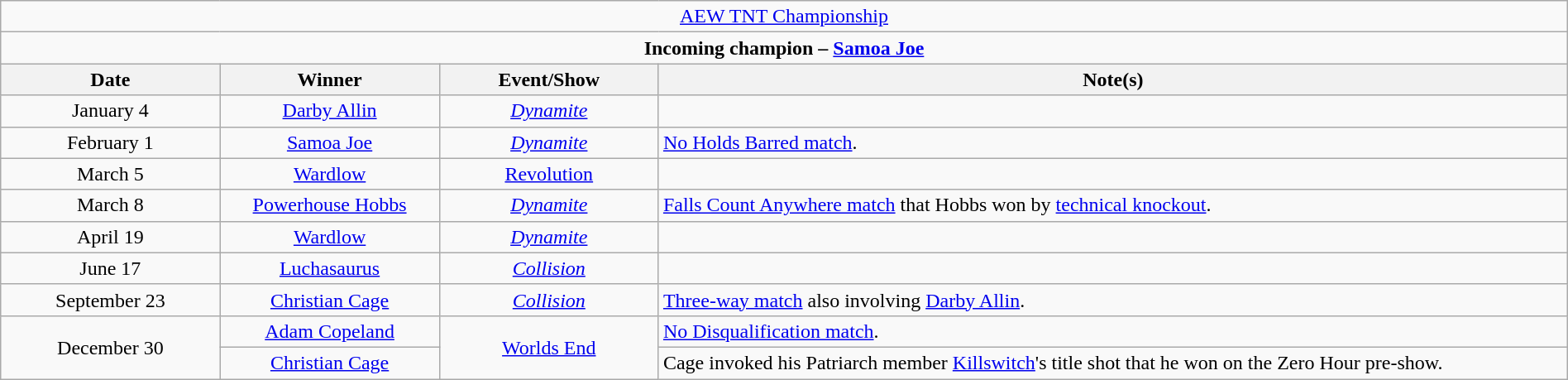<table class="wikitable" style="text-align:center; width:100%;">
<tr>
<td colspan="4" style="text-align: center;"><a href='#'>AEW TNT Championship</a></td>
</tr>
<tr>
<td colspan="4" style="text-align: center;"><strong>Incoming champion – <a href='#'>Samoa Joe</a></strong></td>
</tr>
<tr>
<th width=14%>Date</th>
<th width=14%>Winner</th>
<th width=14%>Event/Show</th>
<th width=58%>Note(s)</th>
</tr>
<tr>
<td>January 4</td>
<td><a href='#'>Darby Allin</a></td>
<td><em><a href='#'>Dynamite</a></em></td>
<td></td>
</tr>
<tr>
<td>February 1</td>
<td><a href='#'>Samoa Joe</a></td>
<td><em><a href='#'>Dynamite</a></em></td>
<td align=left><a href='#'>No Holds Barred match</a>.</td>
</tr>
<tr>
<td>March 5</td>
<td><a href='#'>Wardlow</a></td>
<td><a href='#'>Revolution</a></td>
<td></td>
</tr>
<tr>
<td>March 8</td>
<td><a href='#'>Powerhouse Hobbs</a></td>
<td><em><a href='#'>Dynamite</a></em></td>
<td align=left><a href='#'>Falls Count Anywhere match</a> that Hobbs won by <a href='#'>technical knockout</a>.</td>
</tr>
<tr>
<td>April 19</td>
<td><a href='#'>Wardlow</a></td>
<td><em><a href='#'>Dynamite</a></em></td>
<td></td>
</tr>
<tr>
<td>June 17</td>
<td><a href='#'>Luchasaurus</a></td>
<td><em><a href='#'>Collision</a></em></td>
<td></td>
</tr>
<tr>
<td>September 23</td>
<td><a href='#'>Christian Cage</a></td>
<td><em><a href='#'>Collision</a></em></td>
<td align=left><a href='#'>Three-way match</a> also involving <a href='#'>Darby Allin</a>.</td>
</tr>
<tr>
<td rowspan=2>December 30</td>
<td><a href='#'>Adam Copeland</a></td>
<td rowspan=2><a href='#'>Worlds End</a></td>
<td align=left><a href='#'>No Disqualification match</a>.</td>
</tr>
<tr>
<td><a href='#'>Christian Cage</a></td>
<td align=left>Cage invoked his Patriarch member <a href='#'>Killswitch</a>'s title shot that he won on the Zero Hour pre-show.</td>
</tr>
</table>
